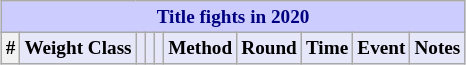<table class="sortable wikitable succession-box" style="margin:1.0em auto; font-size:80%;">
<tr>
<th colspan="10" style="background-color: #ccf; color: #000080; text-align: center;"><strong>Title fights in 2020</strong></th>
</tr>
<tr>
<th scope="col">#</th>
<th colspan="1" style="background-color: #E6E8FA; color: #000000; text-align: center;">Weight Class</th>
<th colspan="1" style="background-color: #E6E8FA; color: #000000; text-align: center;"></th>
<th colspan="1" style="background-color: #E6E8FA; color: #000000; text-align: center;"></th>
<th colspan="1" style="background-color: #E6E8FA; color: #000000; text-align: center;"></th>
<th colspan="1" style="background-color: #E6E8FA; color: #000000; text-align: center;">Method</th>
<th colspan="1" style="background-color: #E6E8FA; color: #000000; text-align: center;">Round</th>
<th colspan="1" style="background-color: #E6E8FA; color: #000000; text-align: center;">Time</th>
<th colspan="1" style="background-color: #E6E8FA; color: #000000; text-align: center;">Event</th>
<th colspan="1" style="background-color: #E6E8FA; color: #000000; text-align: center;">Notes</th>
</tr>
</table>
